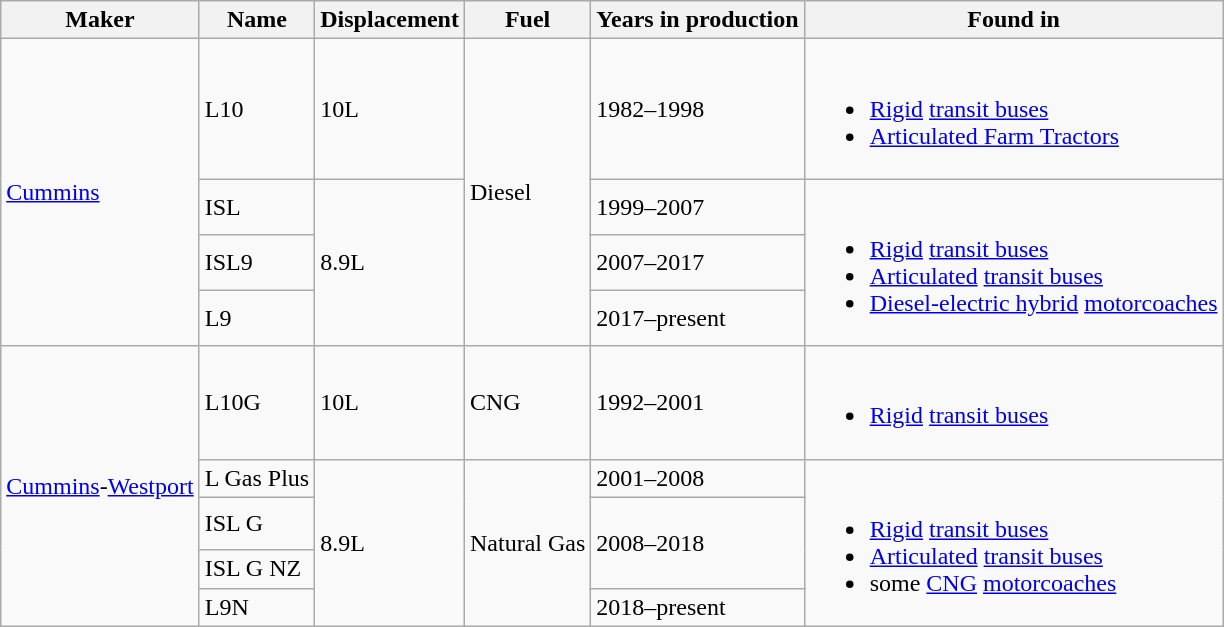<table class="wikitable">
<tr>
<th>Maker</th>
<th>Name</th>
<th>Displacement</th>
<th>Fuel</th>
<th>Years in production</th>
<th>Found in</th>
</tr>
<tr>
<td rowspan="4"><a href='#'>Cummins</a></td>
<td>L10</td>
<td>10L</td>
<td rowspan="4">Diesel</td>
<td>1982–1998</td>
<td><br><ul><li><a href='#'>Rigid</a> <a href='#'>transit buses</a></li><li><a href='#'>Articulated Farm Tractors</a></li></ul></td>
</tr>
<tr>
<td>ISL</td>
<td rowspan="3">8.9L</td>
<td>1999–2007</td>
<td rowspan="3"><br><ul><li><a href='#'>Rigid</a> <a href='#'>transit buses</a></li><li><a href='#'>Articulated</a> <a href='#'>transit buses</a></li><li><a href='#'>Diesel-electric hybrid</a> <a href='#'>motorcoaches</a></li></ul></td>
</tr>
<tr>
<td>ISL9</td>
<td>2007–2017</td>
</tr>
<tr>
<td>L9</td>
<td>2017–present</td>
</tr>
<tr>
<td rowspan="5"><a href='#'>Cummins</a>-<a href='#'>Westport</a></td>
<td>L10G</td>
<td>10L</td>
<td>CNG</td>
<td>1992–2001</td>
<td><br><ul><li><a href='#'>Rigid</a> <a href='#'>transit buses</a></li></ul></td>
</tr>
<tr>
<td>L Gas Plus</td>
<td rowspan="4">8.9L</td>
<td rowspan="4">Natural Gas</td>
<td>2001–2008</td>
<td rowspan="4"><br><ul><li><a href='#'>Rigid</a> <a href='#'>transit buses</a></li><li><a href='#'>Articulated</a> <a href='#'>transit buses</a></li><li>some <a href='#'>CNG</a> <a href='#'>motorcoaches</a></li></ul></td>
</tr>
<tr>
<td>ISL G</td>
<td rowspan="2">2008–2018</td>
</tr>
<tr>
<td>ISL G NZ</td>
</tr>
<tr>
<td>L9N</td>
<td>2018–present</td>
</tr>
</table>
